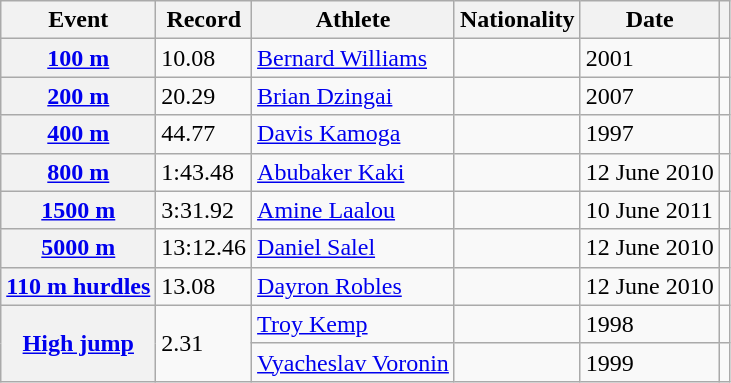<table class="wikitable plainrowheaders sticky-header">
<tr>
<th scope="col">Event</th>
<th scope="col">Record</th>
<th scope="col">Athlete</th>
<th scope="col">Nationality</th>
<th scope="col">Date</th>
<th scope="col"></th>
</tr>
<tr>
<th scope="row"><a href='#'>100 m</a></th>
<td>10.08</td>
<td><a href='#'>Bernard Williams</a></td>
<td></td>
<td>2001</td>
<td></td>
</tr>
<tr>
<th scope="row"><a href='#'>200 m</a></th>
<td>20.29</td>
<td><a href='#'>Brian Dzingai</a></td>
<td></td>
<td>2007</td>
<td></td>
</tr>
<tr>
<th scope="row"><a href='#'>400 m</a></th>
<td>44.77</td>
<td><a href='#'>Davis Kamoga</a></td>
<td></td>
<td>1997</td>
<td></td>
</tr>
<tr>
<th scope="row"><a href='#'>800 m</a></th>
<td>1:43.48</td>
<td><a href='#'>Abubaker Kaki</a></td>
<td></td>
<td>12 June 2010</td>
<td></td>
</tr>
<tr>
<th scope="row"><a href='#'>1500 m</a></th>
<td>3:31.92</td>
<td><a href='#'>Amine Laalou</a></td>
<td></td>
<td>10 June 2011</td>
<td></td>
</tr>
<tr>
<th scope="row"><a href='#'>5000 m</a></th>
<td>13:12.46</td>
<td><a href='#'>Daniel Salel</a></td>
<td></td>
<td>12 June 2010</td>
<td></td>
</tr>
<tr>
<th scope="row"><a href='#'>110 m hurdles</a></th>
<td>13.08</td>
<td><a href='#'>Dayron Robles</a></td>
<td></td>
<td>12 June 2010</td>
<td></td>
</tr>
<tr>
<th scope="rowgroup" rowspan="2"><a href='#'>High jump</a></th>
<td rowspan="2">2.31</td>
<td><a href='#'>Troy Kemp</a></td>
<td></td>
<td>1998</td>
<td></td>
</tr>
<tr>
<td><a href='#'>Vyacheslav Voronin</a></td>
<td></td>
<td>1999</td>
<td></td>
</tr>
</table>
